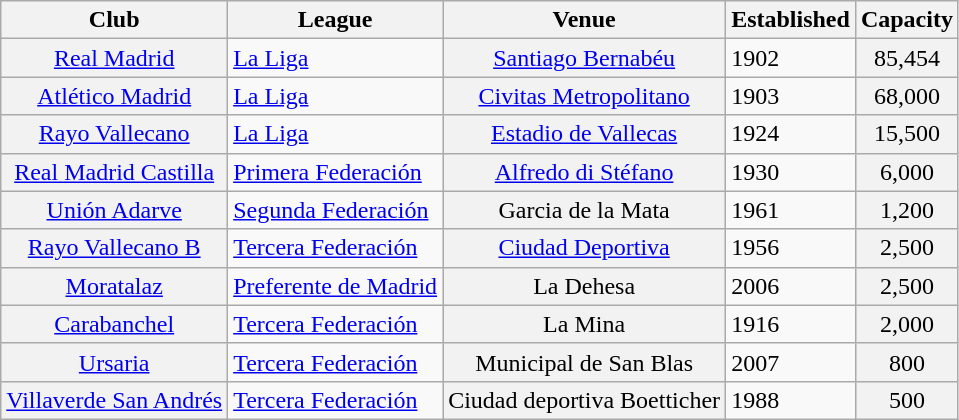<table class="wikitable">
<tr>
<th scope="col">Club</th>
<th scope="col">League</th>
<th scope="col">Venue</th>
<th scope="col">Established</th>
<th scope="col">Capacity</th>
</tr>
<tr>
<th scope="row" style="font-weight: normal; text-align: center;"><a href='#'>Real Madrid</a></th>
<td><a href='#'>La Liga</a></td>
<th scope="row" style="font-weight: normal; text-align: center;"><a href='#'>Santiago Bernabéu</a></th>
<td>1902</td>
<th scope="row" style="font-weight: normal; text-align: center;">85,454</th>
</tr>
<tr>
<th scope="row" style="font-weight: normal; text-align: center;"><a href='#'>Atlético Madrid</a></th>
<td><a href='#'>La Liga</a></td>
<th scope="row" style="font-weight: normal; text-align: center;"><a href='#'>Civitas Metropolitano</a></th>
<td>1903</td>
<th scope="row" style="font-weight: normal; text-align: center;">68,000</th>
</tr>
<tr>
<th scope="row" style="font-weight: normal; text-align: center;"><a href='#'>Rayo Vallecano</a></th>
<td><a href='#'>La Liga</a></td>
<th scope="row" style="font-weight: normal; text-align: center;"><a href='#'>Estadio de Vallecas</a></th>
<td>1924</td>
<th scope="row" style="font-weight: normal; text-align: center;">15,500</th>
</tr>
<tr>
<th scope="row" style="font-weight: normal; text-align: center;"><a href='#'>Real Madrid Castilla</a></th>
<td><a href='#'>Primera Federación</a></td>
<th scope="row" style="font-weight: normal; text-align: center;"><a href='#'>Alfredo di Stéfano</a></th>
<td>1930</td>
<th scope="row" style="font-weight: normal; text-align: center;">6,000</th>
</tr>
<tr>
<th scope="row" style="font-weight: normal; text-align: center;"><a href='#'>Unión Adarve</a></th>
<td><a href='#'>Segunda Federación</a></td>
<th scope="row" style="font-weight: normal; text-align: center;">Garcia de la Mata</th>
<td>1961</td>
<th scope="row" style="font-weight: normal; text-align: center;">1,200</th>
</tr>
<tr>
<th scope="row" style="font-weight: normal; text-align: center;"><a href='#'>Rayo Vallecano B</a></th>
<td><a href='#'>Tercera Federación</a></td>
<th scope="row" style="font-weight: normal; text-align: center;"><a href='#'>Ciudad Deportiva</a></th>
<td>1956</td>
<th scope="row" style="font-weight: normal; text-align: center;">2,500</th>
</tr>
<tr>
<th scope="row" style="font-weight: normal; text-align: center;"><a href='#'>Moratalaz</a></th>
<td><a href='#'>Preferente de Madrid</a></td>
<th scope="row" style="font-weight: normal; text-align: center;">La Dehesa</th>
<td>2006</td>
<th scope="row" style="font-weight: normal; text-align: center;">2,500</th>
</tr>
<tr>
<th scope="row" style="font-weight: normal; text-align: center;"><a href='#'>Carabanchel</a></th>
<td><a href='#'>Tercera Federación</a></td>
<th scope="row" style="font-weight: normal; text-align: center;">La Mina</th>
<td>1916</td>
<th scope="row" style="font-weight: normal; text-align: center;">2,000</th>
</tr>
<tr>
<th scope="row" style="font-weight: normal; text-align: center;"><a href='#'>Ursaria</a></th>
<td><a href='#'>Tercera Federación</a></td>
<th scope="row" style="font-weight: normal; text-align: center;">Municipal de San Blas</th>
<td>2007</td>
<th scope="row" style="font-weight: normal; text-align: center;">800</th>
</tr>
<tr>
<th scope="row" style="font-weight: normal; text-align: center;"><a href='#'>Villaverde San Andrés</a></th>
<td><a href='#'>Tercera Federación</a></td>
<th scope="row" style="font-weight: normal; text-align: center;">Ciudad deportiva Boetticher</th>
<td>1988</td>
<th scope="row" style="font-weight: normal; text-align: center;">500</th>
</tr>
</table>
